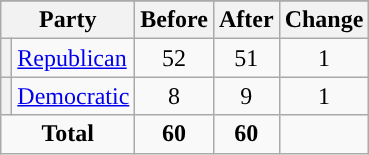<table class="wikitable" style="text-align:center;">
<tr>
</tr>
<tr>
<th colspan=2>Party</th>
<th>Before</th>
<th>After</th>
<th>Change</th>
</tr>
<tr>
<th style="background-color:"></th>
<td style="text-align:left;"><a href='#'>Republican</a></td>
<td>52</td>
<td>51</td>
<td> 1</td>
</tr>
<tr>
<th style="background-color:"></th>
<td style="text-align:left;"><a href='#'>Democratic</a></td>
<td>8</td>
<td>9</td>
<td> 1</td>
</tr>
<tr>
<td colspan=2><strong>Total</strong></td>
<td><strong>60</strong></td>
<td><strong>60</strong></td>
<td></td>
</tr>
</table>
